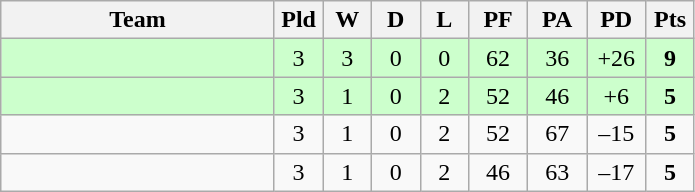<table class="wikitable" style="text-align:center;">
<tr>
<th width=175>Team</th>
<th width=25 abbr="Played">Pld</th>
<th width=25 abbr="Won">W</th>
<th width=25 abbr="Drawn">D</th>
<th width=25 abbr="Lost">L</th>
<th width=32 abbr="Points for">PF</th>
<th width=32 abbr="Points against">PA</th>
<th width=32 abbr="Points difference">PD</th>
<th width=25 abbr="Points">Pts</th>
</tr>
<tr bgcolor=ccffcc>
<td align=left></td>
<td>3</td>
<td>3</td>
<td>0</td>
<td>0</td>
<td>62</td>
<td>36</td>
<td>+26</td>
<td><strong>9</strong></td>
</tr>
<tr bgcolor=ccffcc>
<td align=left></td>
<td>3</td>
<td>1</td>
<td>0</td>
<td>2</td>
<td>52</td>
<td>46</td>
<td>+6</td>
<td><strong>5</strong></td>
</tr>
<tr>
<td align=left></td>
<td>3</td>
<td>1</td>
<td>0</td>
<td>2</td>
<td>52</td>
<td>67</td>
<td>–15</td>
<td><strong>5</strong></td>
</tr>
<tr>
<td align=left></td>
<td>3</td>
<td>1</td>
<td>0</td>
<td>2</td>
<td>46</td>
<td>63</td>
<td>–17</td>
<td><strong>5</strong></td>
</tr>
</table>
